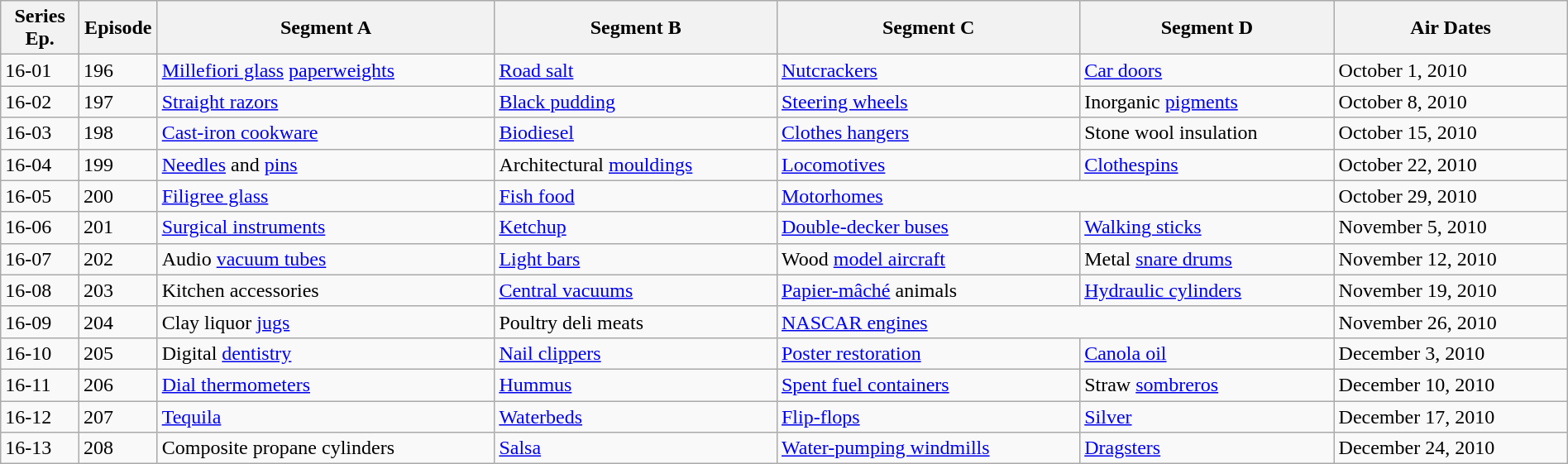<table class="wikitable" style="width:100%;">
<tr>
<th style="width:5%;">Series Ep.</th>
<th style="width:5%;">Episode</th>
<th>Segment A</th>
<th>Segment B</th>
<th>Segment C</th>
<th>Segment D</th>
<th>Air Dates</th>
</tr>
<tr>
<td>16-01</td>
<td>196</td>
<td><a href='#'>Millefiori glass</a> <a href='#'>paperweights</a></td>
<td><a href='#'>Road salt</a></td>
<td><a href='#'>Nutcrackers</a></td>
<td><a href='#'>Car doors</a></td>
<td>October 1, 2010</td>
</tr>
<tr>
<td>16-02</td>
<td>197</td>
<td><a href='#'>Straight razors</a></td>
<td><a href='#'>Black pudding</a></td>
<td><a href='#'>Steering wheels</a></td>
<td>Inorganic <a href='#'>pigments</a></td>
<td>October 8, 2010</td>
</tr>
<tr>
<td>16-03</td>
<td>198</td>
<td><a href='#'>Cast-iron cookware</a></td>
<td><a href='#'>Biodiesel</a></td>
<td><a href='#'>Clothes hangers</a></td>
<td>Stone wool insulation</td>
<td>October 15, 2010</td>
</tr>
<tr>
<td>16-04</td>
<td>199</td>
<td><a href='#'>Needles</a> and <a href='#'>pins</a></td>
<td>Architectural <a href='#'>mouldings</a></td>
<td><a href='#'>Locomotives</a></td>
<td><a href='#'>Clothespins</a></td>
<td>October 22, 2010</td>
</tr>
<tr>
<td>16-05</td>
<td>200</td>
<td><a href='#'>Filigree glass</a></td>
<td><a href='#'>Fish food</a></td>
<td colspan="2"><a href='#'>Motorhomes</a></td>
<td>October 29, 2010</td>
</tr>
<tr>
<td>16-06</td>
<td>201</td>
<td><a href='#'>Surgical instruments</a></td>
<td><a href='#'>Ketchup</a></td>
<td><a href='#'>Double-decker buses</a></td>
<td><a href='#'>Walking sticks</a></td>
<td>November 5, 2010</td>
</tr>
<tr>
<td>16-07</td>
<td>202</td>
<td>Audio <a href='#'>vacuum tubes</a></td>
<td><a href='#'>Light bars</a></td>
<td>Wood <a href='#'>model aircraft</a></td>
<td>Metal <a href='#'>snare drums</a></td>
<td>November 12, 2010</td>
</tr>
<tr>
<td>16-08</td>
<td>203</td>
<td>Kitchen accessories</td>
<td><a href='#'>Central vacuums</a></td>
<td><a href='#'>Papier-mâché</a> animals</td>
<td><a href='#'>Hydraulic cylinders</a></td>
<td>November 19, 2010</td>
</tr>
<tr>
<td>16-09</td>
<td>204</td>
<td>Clay liquor <a href='#'>jugs</a></td>
<td>Poultry deli meats</td>
<td colspan="2"><a href='#'>NASCAR engines</a></td>
<td>November 26, 2010</td>
</tr>
<tr>
<td>16-10</td>
<td>205</td>
<td>Digital <a href='#'>dentistry</a></td>
<td><a href='#'>Nail clippers</a></td>
<td><a href='#'>Poster restoration</a></td>
<td><a href='#'>Canola oil</a></td>
<td>December 3, 2010</td>
</tr>
<tr>
<td>16-11</td>
<td>206</td>
<td><a href='#'>Dial thermometers</a></td>
<td><a href='#'>Hummus</a></td>
<td><a href='#'>Spent fuel containers</a></td>
<td>Straw <a href='#'>sombreros</a></td>
<td>December 10, 2010</td>
</tr>
<tr>
<td>16-12</td>
<td>207</td>
<td><a href='#'>Tequila</a></td>
<td><a href='#'>Waterbeds</a></td>
<td><a href='#'>Flip-flops</a></td>
<td><a href='#'>Silver</a></td>
<td>December 17, 2010</td>
</tr>
<tr>
<td>16-13</td>
<td>208</td>
<td>Composite propane cylinders</td>
<td><a href='#'>Salsa</a></td>
<td><a href='#'>Water-pumping windmills</a></td>
<td><a href='#'>Dragsters</a></td>
<td>December 24, 2010</td>
</tr>
</table>
